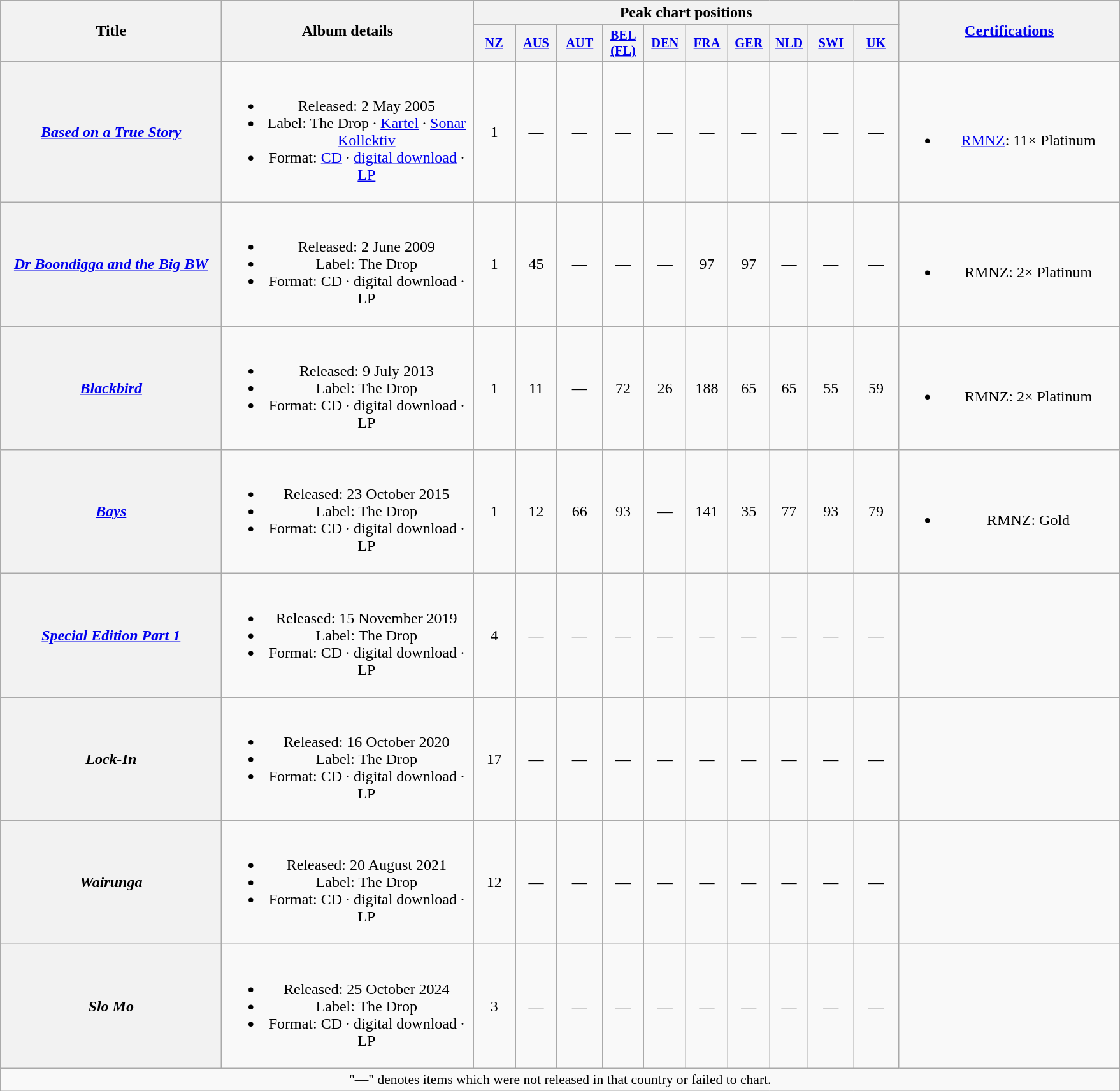<table class="wikitable plainrowheaders" style="text-align:center;" border="1">
<tr>
<th scope="col" rowspan="2" style="width:14em;">Title</th>
<th scope="col" rowspan="2" style="width:16em;">Album details</th>
<th scope="col" colspan="10">Peak chart positions</th>
<th scope="col" rowspan="2" style="width:14em;"><a href='#'>Certifications</a></th>
</tr>
<tr>
<th scope="col" style="width:2.75em;font-size:85%;"><a href='#'>NZ</a><br></th>
<th scope="col" style="width:2.75em;font-size:85%;"><a href='#'>AUS</a><br></th>
<th scope="col" style="width:3em;font-size:85%;"><a href='#'>AUT</a><br></th>
<th scope="col" style="width:2.75em;font-size:85%;"><a href='#'>BEL<br>(FL)</a><br></th>
<th scope="col" style="width:2.75em;font-size:85%;"><a href='#'>DEN</a><br></th>
<th scope="col" style="width:2.75em;font-size:85%;"><a href='#'>FRA</a><br></th>
<th scope="col" style="width:2.75em;font-size:85%;"><a href='#'>GER</a><br></th>
<th scope="col" style="width:2.5em;font-size:85%;"><a href='#'>NLD</a><br></th>
<th scope="col" style="width:3em;font-size:85%;"><a href='#'>SWI</a><br></th>
<th scope="col" style="width:3em;font-size:85%;"><a href='#'>UK</a><br></th>
</tr>
<tr>
<th scope="row"><em><a href='#'>Based on a True Story</a></em></th>
<td><br><ul><li>Released: 2 May 2005</li><li>Label: The Drop · <a href='#'>Kartel</a> · <a href='#'>Sonar Kollektiv</a></li><li>Format: <a href='#'>CD</a> · <a href='#'>digital download</a> · <a href='#'>LP</a></li></ul></td>
<td>1</td>
<td>—</td>
<td>—</td>
<td>—</td>
<td>—</td>
<td>—</td>
<td>—</td>
<td>—</td>
<td>—</td>
<td>—</td>
<td><br><ul><li><a href='#'>RMNZ</a>: 11× Platinum</li></ul></td>
</tr>
<tr>
<th scope="row"><em><a href='#'>Dr Boondigga and the Big BW</a></em></th>
<td><br><ul><li>Released: 2 June 2009</li><li>Label: The Drop</li><li>Format: CD · digital download · LP</li></ul></td>
<td>1</td>
<td>45</td>
<td>—</td>
<td>—</td>
<td>—</td>
<td>97</td>
<td>97</td>
<td>—</td>
<td>—</td>
<td>—</td>
<td><br><ul><li>RMNZ: 2× Platinum</li></ul></td>
</tr>
<tr>
<th scope="row"><em><a href='#'>Blackbird</a></em></th>
<td><br><ul><li>Released: 9 July 2013</li><li>Label: The Drop</li><li>Format: CD · digital download · LP</li></ul></td>
<td>1</td>
<td>11</td>
<td>—</td>
<td>72</td>
<td>26</td>
<td>188</td>
<td>65</td>
<td>65</td>
<td>55</td>
<td>59</td>
<td><br><ul><li>RMNZ: 2× Platinum</li></ul></td>
</tr>
<tr>
<th scope="row"><em><a href='#'>Bays</a></em></th>
<td><br><ul><li>Released: 23 October 2015</li><li>Label: The Drop</li><li>Format: CD · digital download · LP</li></ul></td>
<td>1</td>
<td>12</td>
<td>66</td>
<td>93</td>
<td>—</td>
<td>141</td>
<td>35</td>
<td>77</td>
<td>93</td>
<td>79</td>
<td><br><ul><li>RMNZ: Gold</li></ul></td>
</tr>
<tr>
<th scope="row"><em><a href='#'>Special Edition Part 1</a></em></th>
<td><br><ul><li>Released: 15 November 2019</li><li>Label: The Drop</li><li>Format: CD · digital download · LP</li></ul></td>
<td>4</td>
<td>—</td>
<td>—</td>
<td>—</td>
<td>—</td>
<td>—</td>
<td>—</td>
<td>—</td>
<td>—</td>
<td>—</td>
<td></td>
</tr>
<tr>
<th scope="row"><em>Lock-In</em></th>
<td><br><ul><li>Released: 16 October 2020</li><li>Label: The Drop</li><li>Format: CD · digital download · LP</li></ul></td>
<td>17</td>
<td>—</td>
<td>—</td>
<td>—</td>
<td>—</td>
<td>—</td>
<td>—</td>
<td>—</td>
<td>—</td>
<td>—</td>
<td></td>
</tr>
<tr>
<th scope="row"><em>Wairunga</em></th>
<td><br><ul><li>Released: 20 August 2021</li><li>Label: The Drop</li><li>Format: CD · digital download · LP</li></ul></td>
<td>12</td>
<td>—</td>
<td>—</td>
<td>—</td>
<td>—</td>
<td>—</td>
<td>—</td>
<td>—</td>
<td>—</td>
<td>—</td>
<td></td>
</tr>
<tr>
<th scope="row"><em>Slo Mo</em></th>
<td><br><ul><li>Released: 25 October 2024</li><li>Label: The Drop</li><li>Format: CD · digital download · LP</li></ul></td>
<td>3<br></td>
<td>—</td>
<td>—</td>
<td>—</td>
<td>—</td>
<td>—</td>
<td>—</td>
<td>—</td>
<td>—</td>
<td>—</td>
<td></td>
</tr>
<tr>
<td colspan="15" align="center" style="font-size:90%;">"—" denotes items which were not released in that country or failed to chart.</td>
</tr>
</table>
